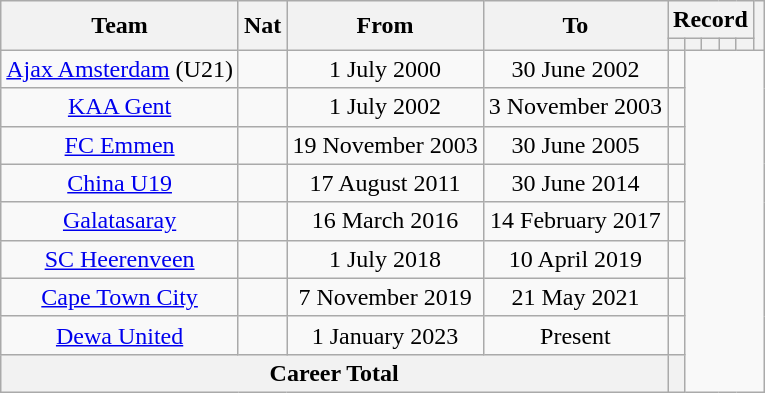<table class="wikitable" style="text-align:center">
<tr>
<th rowspan="2">Team</th>
<th rowspan="2">Nat</th>
<th rowspan="2">From</th>
<th rowspan="2">To</th>
<th colspan="5">Record</th>
<th rowspan="2"></th>
</tr>
<tr>
<th></th>
<th></th>
<th></th>
<th></th>
<th></th>
</tr>
<tr>
<td><a href='#'>Ajax Amsterdam</a> (U21)</td>
<td></td>
<td>1 July 2000</td>
<td>30 June 2002<br></td>
<td></td>
</tr>
<tr>
<td><a href='#'>KAA Gent</a></td>
<td></td>
<td>1 July 2002</td>
<td>3 November 2003<br></td>
<td></td>
</tr>
<tr>
<td><a href='#'>FC Emmen</a></td>
<td></td>
<td>19 November 2003</td>
<td>30 June 2005<br></td>
<td></td>
</tr>
<tr>
<td><a href='#'>China U19</a></td>
<td></td>
<td>17 August 2011</td>
<td>30 June 2014<br></td>
<td></td>
</tr>
<tr>
<td><a href='#'>Galatasaray</a></td>
<td></td>
<td>16 March 2016</td>
<td>14 February 2017<br></td>
<td></td>
</tr>
<tr>
<td><a href='#'>SC Heerenveen</a></td>
<td></td>
<td>1 July 2018</td>
<td>10 April 2019<br></td>
<td></td>
</tr>
<tr>
<td><a href='#'>Cape Town City</a></td>
<td></td>
<td>7 November 2019</td>
<td>21 May 2021<br></td>
<td></td>
</tr>
<tr>
<td><a href='#'>Dewa United</a></td>
<td></td>
<td>1 January 2023</td>
<td>Present<br></td>
<td></td>
</tr>
<tr>
<th colspan="4">Career Total<br></th>
<th></th>
</tr>
</table>
